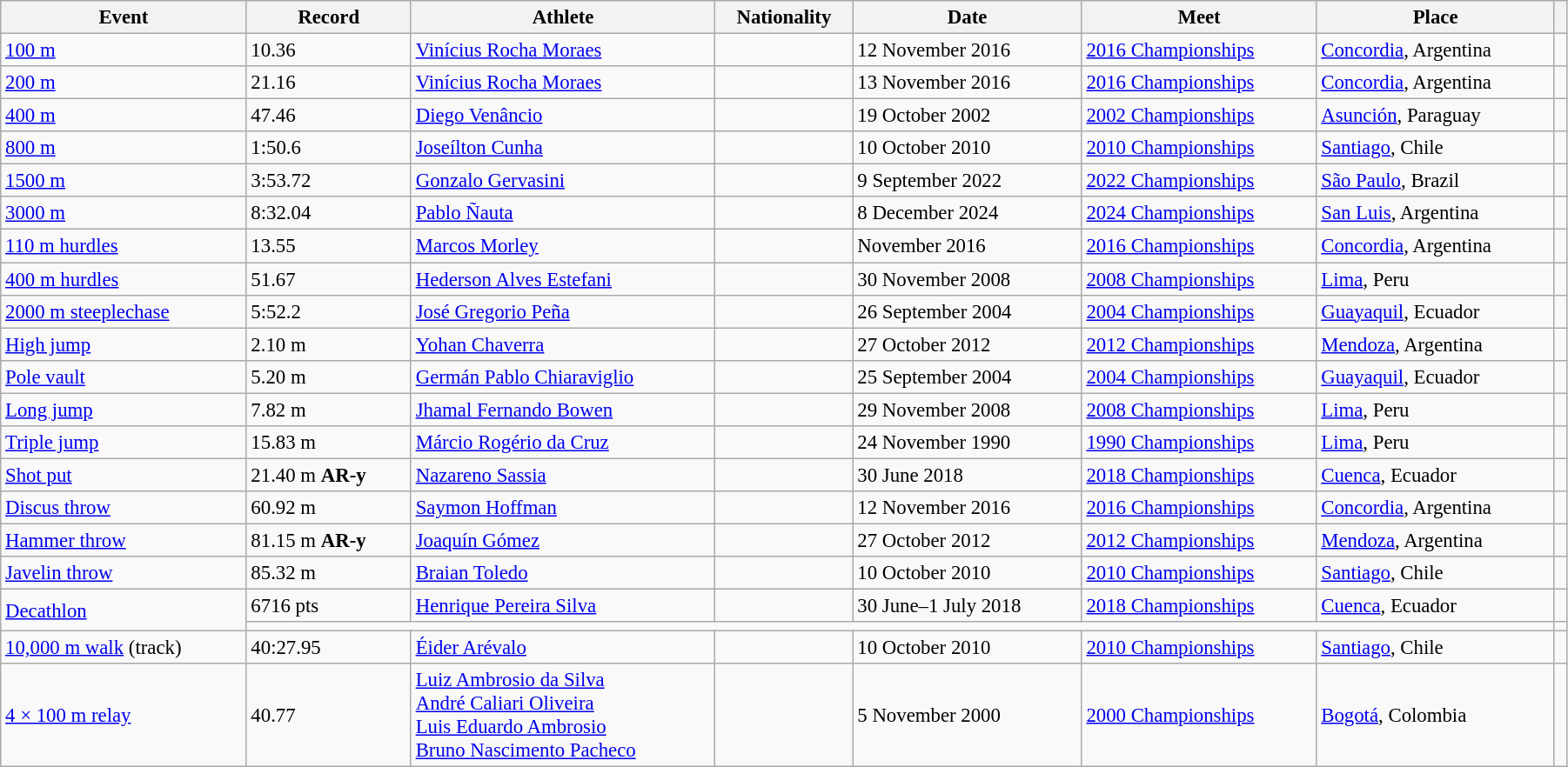<table class="wikitable" style="font-size:95%; width: 95%;">
<tr>
<th>Event</th>
<th>Record</th>
<th>Athlete</th>
<th>Nationality</th>
<th>Date</th>
<th>Meet</th>
<th>Place</th>
<th></th>
</tr>
<tr>
<td><a href='#'>100 m</a></td>
<td>10.36 </td>
<td><a href='#'>Vinícius Rocha Moraes</a></td>
<td></td>
<td>12 November 2016</td>
<td><a href='#'>2016 Championships</a></td>
<td><a href='#'>Concordia</a>, Argentina</td>
<td></td>
</tr>
<tr>
<td><a href='#'>200 m</a></td>
<td>21.16 </td>
<td><a href='#'>Vinícius Rocha Moraes</a></td>
<td></td>
<td>13 November 2016</td>
<td><a href='#'>2016 Championships</a></td>
<td><a href='#'>Concordia</a>, Argentina</td>
<td></td>
</tr>
<tr>
<td><a href='#'>400 m</a></td>
<td>47.46</td>
<td><a href='#'>Diego Venâncio</a></td>
<td></td>
<td>19 October 2002</td>
<td><a href='#'>2002 Championships</a></td>
<td><a href='#'>Asunción</a>, Paraguay</td>
<td></td>
</tr>
<tr>
<td><a href='#'>800 m</a></td>
<td>1:50.6</td>
<td><a href='#'>Joseílton Cunha</a></td>
<td></td>
<td>10 October 2010</td>
<td><a href='#'>2010 Championships</a></td>
<td><a href='#'>Santiago</a>, Chile</td>
<td></td>
</tr>
<tr>
<td><a href='#'>1500 m</a></td>
<td>3:53.72</td>
<td><a href='#'>Gonzalo Gervasini</a></td>
<td></td>
<td>9 September 2022</td>
<td><a href='#'>2022 Championships</a></td>
<td><a href='#'>São Paulo</a>, Brazil</td>
<td></td>
</tr>
<tr>
<td><a href='#'>3000 m</a></td>
<td>8:32.04</td>
<td><a href='#'>Pablo Ñauta</a></td>
<td></td>
<td>8 December 2024</td>
<td><a href='#'>2024 Championships</a></td>
<td><a href='#'>San Luis</a>, Argentina</td>
<td></td>
</tr>
<tr>
<td><a href='#'>110 m hurdles</a></td>
<td>13.55 </td>
<td><a href='#'>Marcos Morley</a></td>
<td></td>
<td>November 2016</td>
<td><a href='#'>2016 Championships</a></td>
<td><a href='#'>Concordia</a>, Argentina</td>
<td></td>
</tr>
<tr>
<td><a href='#'>400 m hurdles</a></td>
<td>51.67</td>
<td><a href='#'>Hederson Alves Estefani</a></td>
<td></td>
<td>30 November 2008</td>
<td><a href='#'>2008 Championships</a></td>
<td><a href='#'>Lima</a>, Peru</td>
<td></td>
</tr>
<tr>
<td><a href='#'>2000 m steeplechase</a></td>
<td>5:52.2</td>
<td><a href='#'>José Gregorio Peña</a></td>
<td></td>
<td>26 September 2004</td>
<td><a href='#'>2004 Championships</a></td>
<td><a href='#'>Guayaquil</a>, Ecuador</td>
<td></td>
</tr>
<tr>
<td><a href='#'>High jump</a></td>
<td>2.10 m</td>
<td><a href='#'>Yohan Chaverra</a></td>
<td></td>
<td>27 October 2012</td>
<td><a href='#'>2012 Championships</a></td>
<td><a href='#'>Mendoza</a>, Argentina</td>
<td></td>
</tr>
<tr>
<td><a href='#'>Pole vault</a></td>
<td>5.20 m</td>
<td><a href='#'>Germán Pablo Chiaraviglio</a></td>
<td></td>
<td>25 September 2004</td>
<td><a href='#'>2004 Championships</a></td>
<td><a href='#'>Guayaquil</a>, Ecuador</td>
<td></td>
</tr>
<tr>
<td><a href='#'>Long jump</a></td>
<td>7.82 m </td>
<td><a href='#'>Jhamal Fernando Bowen</a></td>
<td></td>
<td>29 November 2008</td>
<td><a href='#'>2008 Championships</a></td>
<td><a href='#'>Lima</a>, Peru</td>
<td></td>
</tr>
<tr>
<td><a href='#'>Triple jump</a></td>
<td>15.83 m</td>
<td><a href='#'>Márcio Rogério da Cruz</a></td>
<td></td>
<td>24 November 1990</td>
<td><a href='#'>1990 Championships</a></td>
<td><a href='#'>Lima</a>, Peru</td>
<td></td>
</tr>
<tr>
<td><a href='#'>Shot put</a></td>
<td>21.40 m  <strong>AR-y</strong></td>
<td><a href='#'>Nazareno Sassia</a></td>
<td></td>
<td>30 June 2018</td>
<td><a href='#'>2018 Championships</a></td>
<td><a href='#'>Cuenca</a>, Ecuador</td>
<td></td>
</tr>
<tr>
<td><a href='#'>Discus throw</a></td>
<td>60.92 m</td>
<td><a href='#'>Saymon Hoffman</a></td>
<td></td>
<td>12 November 2016</td>
<td><a href='#'>2016 Championships</a></td>
<td><a href='#'>Concordia</a>, Argentina</td>
<td></td>
</tr>
<tr>
<td><a href='#'>Hammer throw</a></td>
<td>81.15 m <strong>AR-y</strong></td>
<td><a href='#'>Joaquín Gómez</a></td>
<td></td>
<td>27 October 2012</td>
<td><a href='#'>2012 Championships</a></td>
<td><a href='#'>Mendoza</a>, Argentina</td>
<td></td>
</tr>
<tr>
<td><a href='#'>Javelin throw</a></td>
<td>85.32 m</td>
<td><a href='#'>Braian Toledo</a></td>
<td></td>
<td>10 October 2010</td>
<td><a href='#'>2010 Championships</a></td>
<td><a href='#'>Santiago</a>, Chile</td>
<td></td>
</tr>
<tr>
<td rowspan=2><a href='#'>Decathlon</a></td>
<td>6716 pts </td>
<td><a href='#'>Henrique Pereira Silva</a></td>
<td></td>
<td>30 June–1 July 2018</td>
<td><a href='#'>2018 Championships</a></td>
<td><a href='#'>Cuenca</a>, Ecuador</td>
<td></td>
</tr>
<tr>
<td colspan=6></td>
</tr>
<tr>
<td><a href='#'>10,000 m walk</a> (track)</td>
<td>40:27.95</td>
<td><a href='#'>Éider Arévalo</a></td>
<td></td>
<td>10 October 2010</td>
<td><a href='#'>2010 Championships</a></td>
<td><a href='#'>Santiago</a>, Chile</td>
<td></td>
</tr>
<tr>
<td><a href='#'>4 × 100 m relay</a></td>
<td>40.77 </td>
<td><a href='#'>Luiz Ambrosio da Silva</a><br><a href='#'>André Caliari Oliveira</a><br><a href='#'>Luis Eduardo Ambrosio</a><br><a href='#'>Bruno Nascimento Pacheco</a></td>
<td></td>
<td>5 November 2000</td>
<td><a href='#'>2000 Championships</a></td>
<td><a href='#'>Bogotá</a>, Colombia</td>
<td></td>
</tr>
</table>
